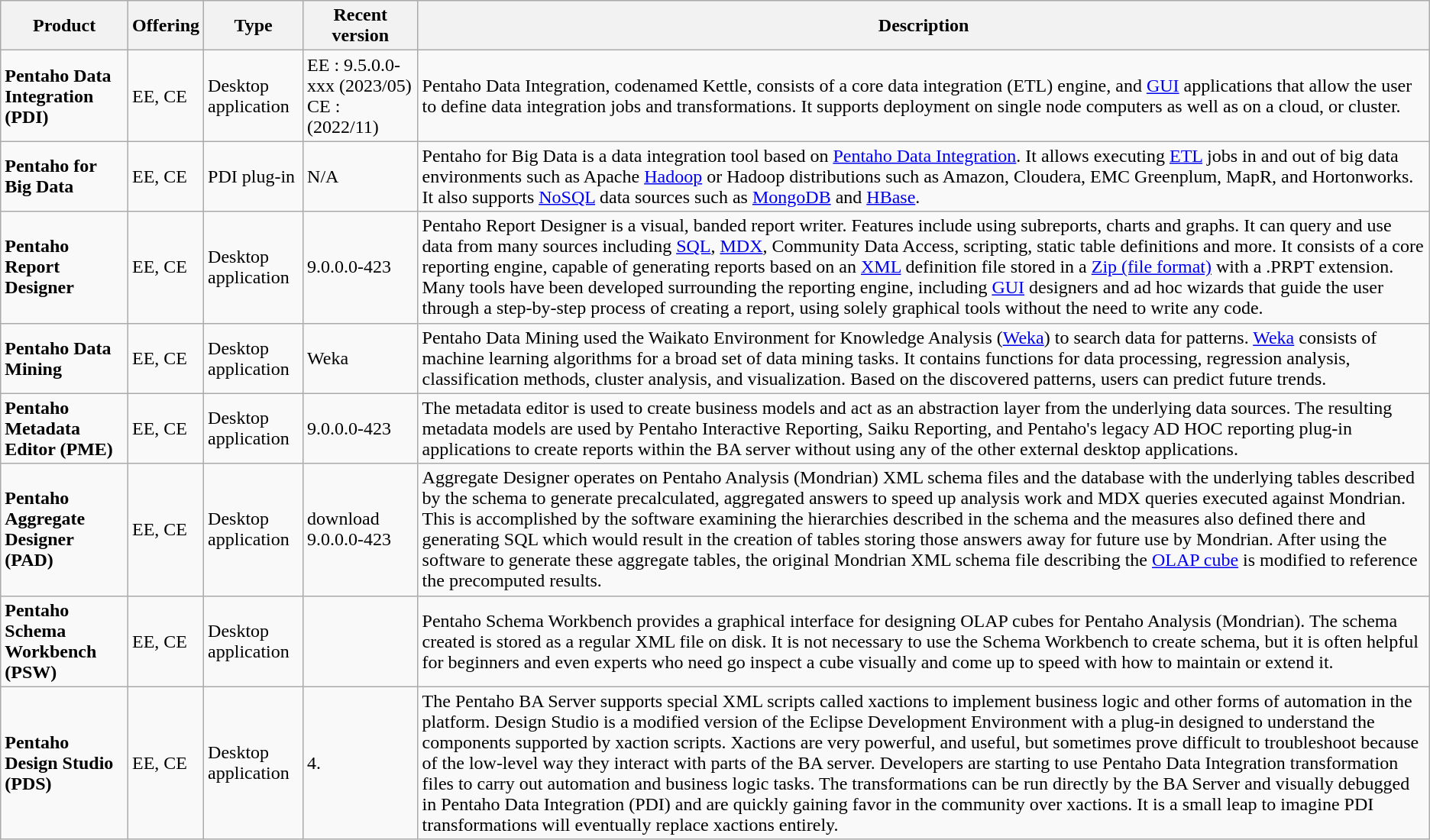<table class="wikitable">
<tr>
<th>Product</th>
<th>Offering</th>
<th>Type</th>
<th>Recent version</th>
<th>Description</th>
</tr>
<tr>
<td><strong>Pentaho Data Integration (PDI)</strong></td>
<td>EE, CE</td>
<td>Desktop application</td>
<td>EE : 9.5.0.0-xxx (2023/05) CE : (2022/11)</td>
<td>Pentaho Data Integration, codenamed Kettle, consists of a core data integration (ETL) engine, and <a href='#'>GUI</a> applications that allow the user to define data integration jobs and transformations. It supports deployment on single node computers as well as on a cloud, or cluster.</td>
</tr>
<tr>
<td><strong>Pentaho for Big Data</strong></td>
<td>EE, CE</td>
<td>PDI plug-in</td>
<td>N/A</td>
<td>Pentaho for Big Data is a data integration tool based on <a href='#'>Pentaho Data Integration</a>. It allows executing <a href='#'>ETL</a> jobs in and out of big data environments such as Apache <a href='#'>Hadoop</a> or Hadoop distributions such as Amazon, Cloudera, EMC Greenplum, MapR, and Hortonworks. It also supports <a href='#'>NoSQL</a> data sources such as <a href='#'>MongoDB</a> and <a href='#'>HBase</a>.</td>
</tr>
<tr>
<td><strong>Pentaho Report Designer</strong></td>
<td>EE, CE</td>
<td>Desktop application</td>
<td>9.0.0.0-423</td>
<td>Pentaho Report Designer is a visual, banded report writer. Features include using subreports, charts and graphs. It can query and use data from many sources including <a href='#'>SQL</a>, <a href='#'>MDX</a>, Community Data Access, scripting, static table definitions and more. It consists of a core reporting engine, capable of generating reports based on an <a href='#'>XML</a> definition file stored in a <a href='#'>Zip (file format)</a> with a .PRPT extension. Many tools have been developed surrounding the reporting engine, including <a href='#'>GUI</a> designers and ad hoc wizards that guide the user through a step-by-step process of creating a report, using solely graphical tools without the need to write any code.</td>
</tr>
<tr>
<td><strong>Pentaho Data Mining</strong></td>
<td>EE, CE</td>
<td>Desktop application</td>
<td>Weka</td>
<td>Pentaho Data Mining used the Waikato Environment for Knowledge Analysis (<a href='#'>Weka</a>) to search data for patterns. <a href='#'>Weka</a> consists of machine learning algorithms for a broad set of data mining tasks. It contains functions for data processing, regression analysis, classification methods, cluster analysis, and visualization. Based on the discovered patterns, users can predict future trends.</td>
</tr>
<tr>
<td><strong>Pentaho Metadata Editor (PME)</strong></td>
<td>EE, CE</td>
<td>Desktop application</td>
<td>9.0.0.0-423</td>
<td>The metadata editor is used to create business models and act as an abstraction layer from the underlying data sources. The resulting metadata models are used by Pentaho Interactive Reporting, Saiku Reporting, and Pentaho's legacy AD HOC reporting plug-in applications to create reports within the BA server without using any of the other external desktop applications.</td>
</tr>
<tr>
<td><strong>Pentaho Aggregate Designer (PAD)</strong></td>
<td>EE, CE</td>
<td>Desktop application</td>
<td>download 9.0.0.0-423</td>
<td>Aggregate Designer operates on Pentaho Analysis (Mondrian) XML schema files and the database with the underlying tables described by the schema to generate precalculated, aggregated answers to speed up analysis work and MDX queries executed against Mondrian. This is accomplished by the software examining the hierarchies described in the schema and the measures also defined there and generating SQL which would result in the creation of tables storing those answers away for future use by Mondrian. After using the software to generate these aggregate tables, the original Mondrian XML schema file describing the <a href='#'>OLAP cube</a> is modified to reference the precomputed results.</td>
</tr>
<tr>
<td><strong>Pentaho Schema Workbench (PSW)</strong></td>
<td>EE, CE</td>
<td>Desktop application</td>
<td></td>
<td>Pentaho Schema Workbench provides a graphical interface for designing OLAP cubes for Pentaho Analysis (Mondrian). The schema created is stored as a regular XML file on disk. It is not necessary to use the Schema Workbench to create schema, but it is often helpful for beginners and even experts who need go inspect a cube visually and come up to speed with how to maintain or extend it.</td>
</tr>
<tr>
<td><strong>Pentaho Design Studio (PDS)</strong></td>
<td>EE, CE</td>
<td>Desktop application</td>
<td>4.</td>
<td>The Pentaho BA Server supports special XML scripts called xactions to implement business logic and other forms of automation in the platform. Design Studio is a modified version of the Eclipse Development Environment with a plug-in designed to understand the components supported by xaction scripts. Xactions are very powerful, and useful, but sometimes prove difficult to troubleshoot because of the low-level way they interact with parts of the BA server. Developers are starting to use Pentaho Data Integration transformation files to carry out automation and business logic tasks. The transformations can be run directly by the BA Server and visually debugged in Pentaho Data Integration (PDI) and are quickly gaining favor in the community over xactions. It is a small leap to imagine PDI transformations will eventually replace xactions entirely.</td>
</tr>
</table>
